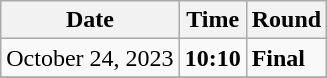<table class="wikitable">
<tr>
<th>Date</th>
<th>Time</th>
<th>Round</th>
</tr>
<tr>
<td>October 24, 2023</td>
<td><strong>10:10</strong></td>
<td><strong>Final</strong></td>
</tr>
<tr>
</tr>
</table>
